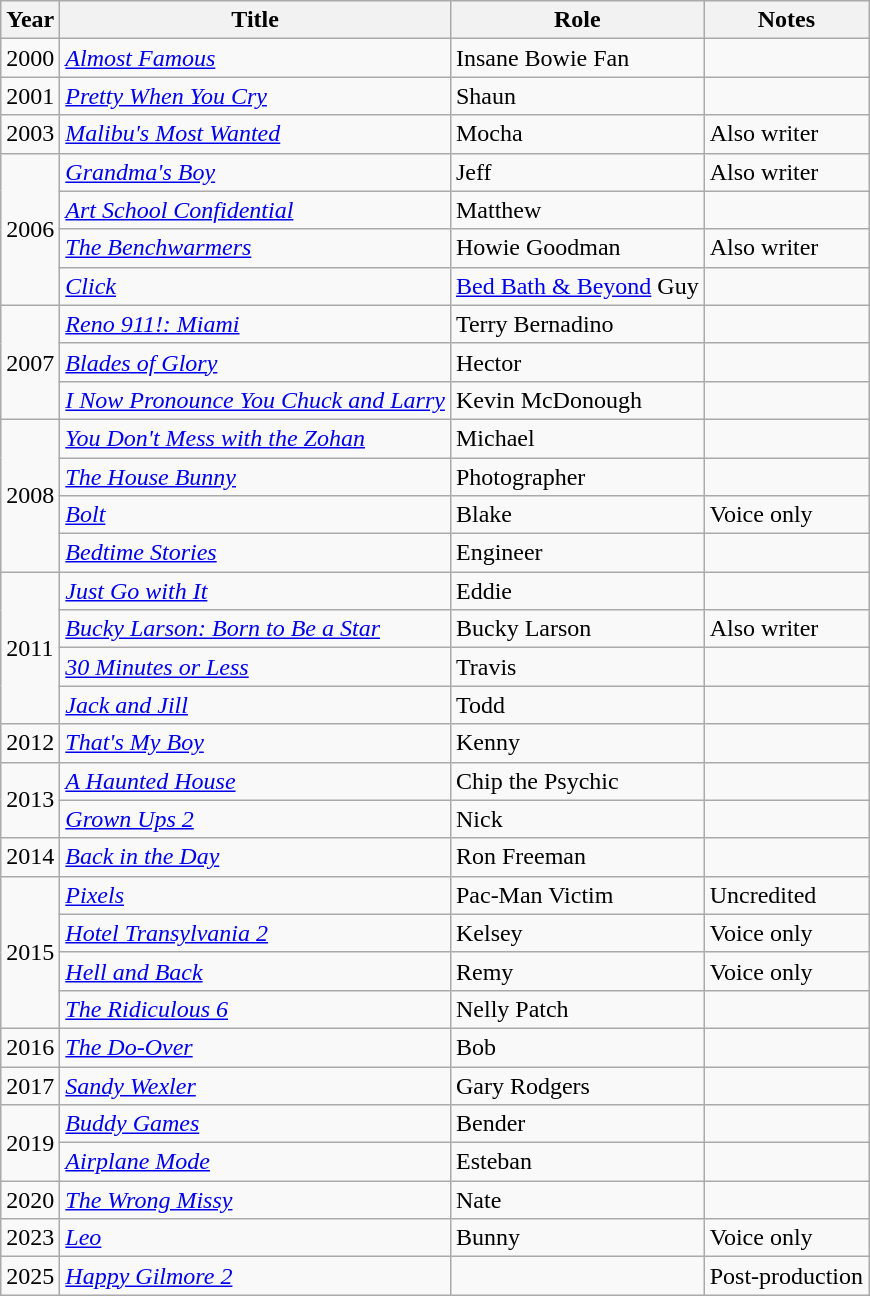<table class="wikitable sortable">
<tr>
<th>Year</th>
<th>Title</th>
<th>Role</th>
<th>Notes</th>
</tr>
<tr>
<td>2000</td>
<td><em><a href='#'>Almost Famous</a></em></td>
<td>Insane Bowie Fan</td>
<td></td>
</tr>
<tr>
<td>2001</td>
<td><em><a href='#'>Pretty When You Cry</a></em></td>
<td>Shaun</td>
<td></td>
</tr>
<tr>
<td>2003</td>
<td><em><a href='#'>Malibu's Most Wanted</a></em></td>
<td>Mocha</td>
<td>Also writer</td>
</tr>
<tr>
<td rowspan="4">2006</td>
<td><em><a href='#'>Grandma's Boy</a></em></td>
<td>Jeff</td>
<td>Also writer</td>
</tr>
<tr>
<td><em><a href='#'>Art School Confidential</a></em></td>
<td>Matthew</td>
<td></td>
</tr>
<tr>
<td><em><a href='#'>The Benchwarmers</a></em></td>
<td>Howie Goodman</td>
<td>Also writer</td>
</tr>
<tr>
<td><em><a href='#'>Click</a></em></td>
<td><a href='#'>Bed Bath & Beyond</a> Guy</td>
<td></td>
</tr>
<tr>
<td rowspan="3">2007</td>
<td><em><a href='#'>Reno 911!: Miami</a></em></td>
<td>Terry Bernadino</td>
<td></td>
</tr>
<tr>
<td><em><a href='#'>Blades of Glory</a></em></td>
<td>Hector</td>
<td></td>
</tr>
<tr>
<td><em><a href='#'>I Now Pronounce You Chuck and Larry</a></em></td>
<td>Kevin McDonough</td>
<td></td>
</tr>
<tr>
<td rowspan="4">2008</td>
<td><em><a href='#'>You Don't Mess with the Zohan</a></em></td>
<td>Michael</td>
<td></td>
</tr>
<tr>
<td><em><a href='#'>The House Bunny</a></em></td>
<td>Photographer</td>
<td></td>
</tr>
<tr>
<td><em><a href='#'>Bolt</a></em></td>
<td>Blake</td>
<td>Voice only</td>
</tr>
<tr>
<td><em><a href='#'>Bedtime Stories</a></em></td>
<td>Engineer</td>
<td></td>
</tr>
<tr>
<td rowspan="4">2011</td>
<td><em><a href='#'>Just Go with It</a></em></td>
<td>Eddie</td>
<td></td>
</tr>
<tr>
<td><em><a href='#'>Bucky Larson: Born to Be a Star</a></em></td>
<td>Bucky Larson</td>
<td>Also writer</td>
</tr>
<tr>
<td><em><a href='#'>30 Minutes or Less</a></em></td>
<td>Travis</td>
<td></td>
</tr>
<tr>
<td><em><a href='#'>Jack and Jill</a></em></td>
<td>Todd</td>
<td></td>
</tr>
<tr>
<td>2012</td>
<td><em><a href='#'>That's My Boy</a></em></td>
<td>Kenny</td>
<td></td>
</tr>
<tr>
<td rowspan="2">2013</td>
<td><em><a href='#'>A Haunted House</a></em></td>
<td>Chip the Psychic</td>
<td></td>
</tr>
<tr>
<td><em><a href='#'>Grown Ups 2</a></em></td>
<td>Nick</td>
<td></td>
</tr>
<tr>
<td>2014</td>
<td><em><a href='#'>Back in the Day</a></em></td>
<td>Ron Freeman</td>
<td></td>
</tr>
<tr>
<td rowspan="4">2015</td>
<td><em><a href='#'>Pixels</a></em></td>
<td>Pac-Man Victim</td>
<td>Uncredited</td>
</tr>
<tr>
<td><em><a href='#'>Hotel Transylvania 2</a></em></td>
<td>Kelsey</td>
<td>Voice only</td>
</tr>
<tr>
<td><em><a href='#'>Hell and Back</a></em></td>
<td>Remy</td>
<td>Voice only</td>
</tr>
<tr>
<td><em><a href='#'>The Ridiculous 6</a></em></td>
<td>Nelly Patch</td>
<td></td>
</tr>
<tr>
<td>2016</td>
<td><em><a href='#'>The Do-Over</a></em></td>
<td>Bob</td>
<td></td>
</tr>
<tr>
<td>2017</td>
<td><em><a href='#'>Sandy Wexler</a></em></td>
<td>Gary Rodgers</td>
<td></td>
</tr>
<tr>
<td rowspan="2">2019</td>
<td><em><a href='#'>Buddy Games</a></em></td>
<td>Bender</td>
<td></td>
</tr>
<tr>
<td><em><a href='#'>Airplane Mode</a></em></td>
<td>Esteban</td>
<td></td>
</tr>
<tr>
<td>2020</td>
<td><em><a href='#'>The Wrong Missy</a></em></td>
<td>Nate</td>
<td></td>
</tr>
<tr>
<td>2023</td>
<td><em><a href='#'>Leo</a></em></td>
<td>Bunny</td>
<td>Voice only</td>
</tr>
<tr>
<td>2025</td>
<td><em><a href='#'>Happy Gilmore 2</a></em></td>
<td></td>
<td>Post-production</td>
</tr>
</table>
